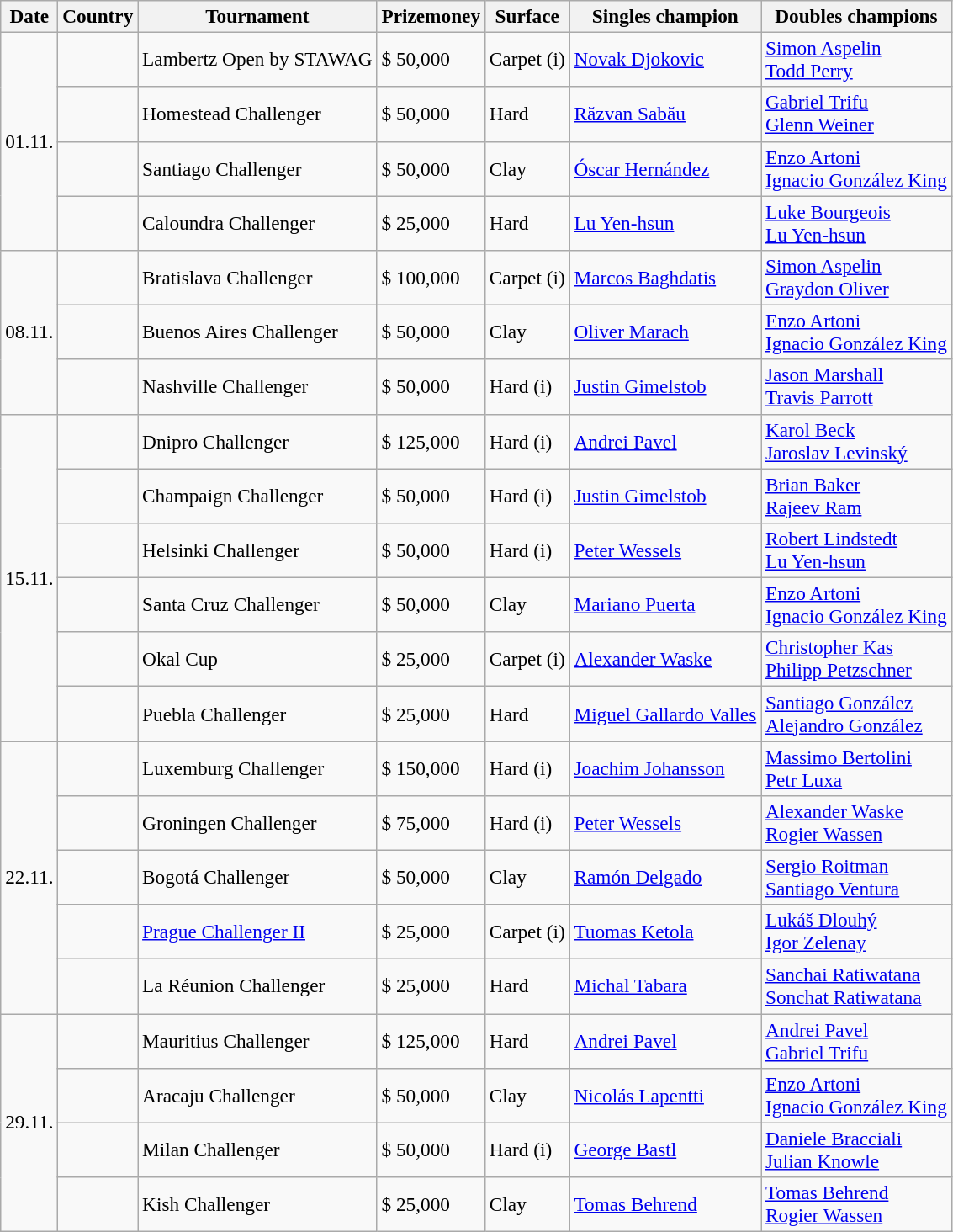<table class="sortable wikitable" style=font-size:97%>
<tr>
<th>Date</th>
<th>Country</th>
<th>Tournament</th>
<th>Prizemoney</th>
<th>Surface</th>
<th>Singles champion</th>
<th>Doubles champions</th>
</tr>
<tr>
<td rowspan="4">01.11.</td>
<td></td>
<td>Lambertz Open by STAWAG</td>
<td>$ 50,000</td>
<td>Carpet (i)</td>
<td> <a href='#'>Novak Djokovic</a></td>
<td> <a href='#'>Simon Aspelin</a> <br>  <a href='#'>Todd Perry</a></td>
</tr>
<tr>
<td></td>
<td>Homestead Challenger</td>
<td>$ 50,000</td>
<td>Hard</td>
<td> <a href='#'>Răzvan Sabău</a></td>
<td> <a href='#'>Gabriel Trifu</a><br> <a href='#'>Glenn Weiner</a></td>
</tr>
<tr>
<td></td>
<td>Santiago Challenger</td>
<td>$ 50,000</td>
<td>Clay</td>
<td> <a href='#'>Óscar Hernández</a></td>
<td> <a href='#'>Enzo Artoni</a> <br>  <a href='#'>Ignacio González King</a></td>
</tr>
<tr>
<td></td>
<td>Caloundra Challenger</td>
<td>$ 25,000</td>
<td>Hard</td>
<td> <a href='#'>Lu Yen-hsun</a></td>
<td> <a href='#'>Luke Bourgeois</a> <br>  <a href='#'>Lu Yen-hsun</a></td>
</tr>
<tr>
<td rowspan="3">08.11.</td>
<td></td>
<td>Bratislava Challenger</td>
<td>$ 100,000</td>
<td>Carpet (i)</td>
<td> <a href='#'>Marcos Baghdatis</a></td>
<td> <a href='#'>Simon Aspelin</a> <br>  <a href='#'>Graydon Oliver</a></td>
</tr>
<tr>
<td></td>
<td>Buenos Aires Challenger</td>
<td>$ 50,000</td>
<td>Clay</td>
<td> <a href='#'>Oliver Marach</a></td>
<td> <a href='#'>Enzo Artoni</a><br> <a href='#'>Ignacio González King</a></td>
</tr>
<tr>
<td></td>
<td>Nashville Challenger</td>
<td>$ 50,000</td>
<td>Hard (i)</td>
<td> <a href='#'>Justin Gimelstob</a></td>
<td> <a href='#'>Jason Marshall</a><br> <a href='#'>Travis Parrott</a></td>
</tr>
<tr>
<td rowspan="6">15.11.</td>
<td></td>
<td>Dnipro Challenger</td>
<td>$ 125,000</td>
<td>Hard (i)</td>
<td> <a href='#'>Andrei Pavel</a></td>
<td> <a href='#'>Karol Beck</a><br> <a href='#'>Jaroslav Levinský</a></td>
</tr>
<tr>
<td></td>
<td>Champaign Challenger</td>
<td>$ 50,000</td>
<td>Hard (i)</td>
<td> <a href='#'>Justin Gimelstob</a></td>
<td> <a href='#'>Brian Baker</a> <br>  <a href='#'>Rajeev Ram</a></td>
</tr>
<tr>
<td></td>
<td>Helsinki Challenger</td>
<td>$ 50,000</td>
<td>Hard (i)</td>
<td> <a href='#'>Peter Wessels</a></td>
<td> <a href='#'>Robert Lindstedt</a> <br>  <a href='#'>Lu Yen-hsun</a></td>
</tr>
<tr>
<td></td>
<td>Santa Cruz Challenger</td>
<td>$ 50,000</td>
<td>Clay</td>
<td> <a href='#'>Mariano Puerta</a></td>
<td> <a href='#'>Enzo Artoni</a><br> <a href='#'>Ignacio González King</a></td>
</tr>
<tr>
<td></td>
<td>Okal Cup</td>
<td>$ 25,000</td>
<td>Carpet (i)</td>
<td> <a href='#'>Alexander Waske</a></td>
<td> <a href='#'>Christopher Kas</a><br> <a href='#'>Philipp Petzschner</a></td>
</tr>
<tr>
<td></td>
<td>Puebla Challenger</td>
<td>$ 25,000</td>
<td>Hard</td>
<td> <a href='#'>Miguel Gallardo Valles</a></td>
<td> <a href='#'>Santiago González</a><br> <a href='#'>Alejandro González</a></td>
</tr>
<tr>
<td rowspan="5">22.11.</td>
<td></td>
<td>Luxemburg Challenger</td>
<td>$ 150,000</td>
<td>Hard (i)</td>
<td> <a href='#'>Joachim Johansson</a></td>
<td> <a href='#'>Massimo Bertolini</a><br> <a href='#'>Petr Luxa</a></td>
</tr>
<tr>
<td></td>
<td>Groningen Challenger</td>
<td>$ 75,000</td>
<td>Hard (i)</td>
<td> <a href='#'>Peter Wessels</a></td>
<td> <a href='#'>Alexander Waske</a><br> <a href='#'>Rogier Wassen</a></td>
</tr>
<tr>
<td></td>
<td>Bogotá Challenger</td>
<td>$ 50,000</td>
<td>Clay</td>
<td> <a href='#'>Ramón Delgado</a></td>
<td> <a href='#'>Sergio Roitman</a><br> <a href='#'>Santiago Ventura</a></td>
</tr>
<tr>
<td></td>
<td><a href='#'>Prague Challenger II</a></td>
<td>$ 25,000</td>
<td>Carpet (i)</td>
<td> <a href='#'>Tuomas Ketola</a></td>
<td> <a href='#'>Lukáš Dlouhý</a><br>  <a href='#'>Igor Zelenay</a></td>
</tr>
<tr>
<td></td>
<td>La Réunion Challenger</td>
<td>$ 25,000</td>
<td>Hard</td>
<td> <a href='#'>Michal Tabara</a></td>
<td> <a href='#'>Sanchai Ratiwatana</a><br> <a href='#'>Sonchat Ratiwatana</a></td>
</tr>
<tr>
<td rowspan="4">29.11.</td>
<td></td>
<td>Mauritius Challenger</td>
<td>$ 125,000</td>
<td>Hard</td>
<td> <a href='#'>Andrei Pavel</a></td>
<td> <a href='#'>Andrei Pavel</a><br> <a href='#'>Gabriel Trifu</a></td>
</tr>
<tr>
<td></td>
<td>Aracaju Challenger</td>
<td>$ 50,000</td>
<td>Clay</td>
<td> <a href='#'>Nicolás Lapentti</a></td>
<td> <a href='#'>Enzo Artoni</a><br> <a href='#'>Ignacio González King</a></td>
</tr>
<tr>
<td></td>
<td>Milan Challenger</td>
<td>$ 50,000</td>
<td>Hard (i)</td>
<td> <a href='#'>George Bastl</a></td>
<td> <a href='#'>Daniele Bracciali</a><br> <a href='#'>Julian Knowle</a></td>
</tr>
<tr>
<td></td>
<td>Kish Challenger</td>
<td>$ 25,000</td>
<td>Clay</td>
<td> <a href='#'>Tomas Behrend</a></td>
<td> <a href='#'>Tomas Behrend</a><br> <a href='#'>Rogier Wassen</a></td>
</tr>
</table>
